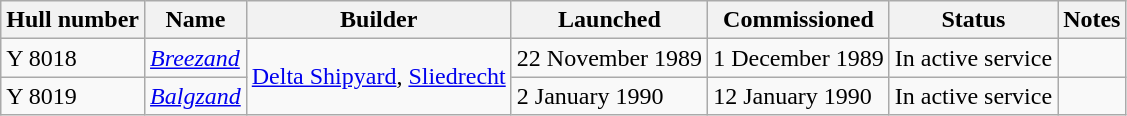<table class="wikitable">
<tr>
<th>Hull number</th>
<th>Name</th>
<th>Builder</th>
<th>Launched</th>
<th>Commissioned</th>
<th>Status</th>
<th>Notes</th>
</tr>
<tr>
<td>Y 8018</td>
<td><em><a href='#'>Breezand</a></em></td>
<td rowspan=2 align=center><a href='#'>Delta Shipyard</a>, <a href='#'>Sliedrecht</a></td>
<td>22 November 1989</td>
<td>1 December 1989</td>
<td>In active service</td>
<td></td>
</tr>
<tr>
<td>Y 8019</td>
<td><em><a href='#'>Balgzand</a></em></td>
<td>2 January 1990</td>
<td>12 January 1990</td>
<td>In active service</td>
<td></td>
</tr>
</table>
